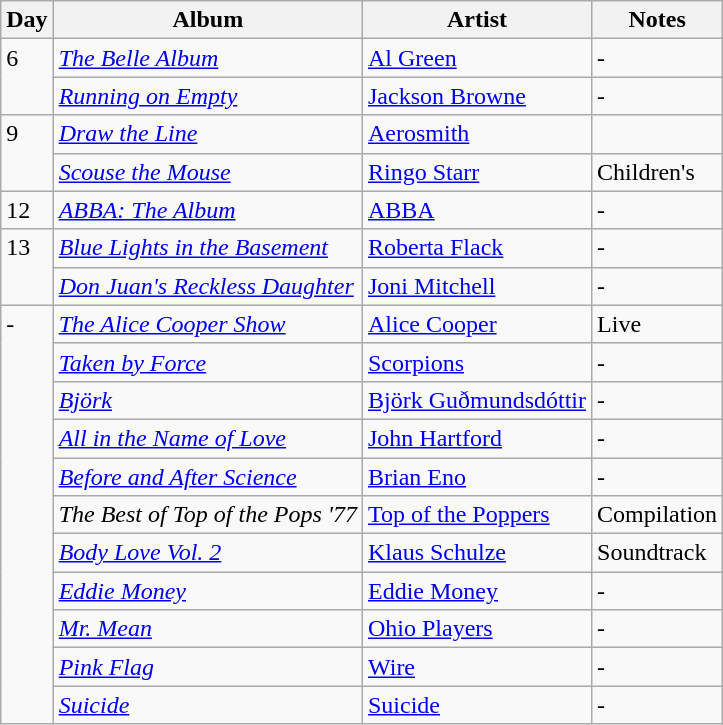<table class="wikitable">
<tr>
<th>Day</th>
<th>Album</th>
<th>Artist</th>
<th>Notes</th>
</tr>
<tr>
<td rowspan="2" style="vertical-align:top;">6</td>
<td><em><a href='#'>The Belle Album</a></em></td>
<td><a href='#'>Al Green</a></td>
<td>-</td>
</tr>
<tr>
<td><em><a href='#'>Running on Empty</a></em></td>
<td><a href='#'>Jackson Browne</a></td>
<td>-</td>
</tr>
<tr>
<td rowspan="2" style="vertical-align:top;">9</td>
<td><em><a href='#'>Draw the Line</a></em></td>
<td><a href='#'>Aerosmith</a></td>
<td></td>
</tr>
<tr>
<td><em><a href='#'>Scouse the Mouse</a></em></td>
<td><a href='#'>Ringo Starr</a></td>
<td>Children's</td>
</tr>
<tr>
<td style="vertical-align:top;">12</td>
<td><em><a href='#'>ABBA: The Album</a></em></td>
<td><a href='#'>ABBA</a></td>
<td>-</td>
</tr>
<tr>
<td rowspan="2" style="vertical-align:top;">13</td>
<td><em><a href='#'>Blue Lights in the Basement</a></em></td>
<td><a href='#'>Roberta Flack</a></td>
<td>-</td>
</tr>
<tr>
<td><em><a href='#'>Don Juan's Reckless Daughter</a></em></td>
<td><a href='#'>Joni Mitchell</a></td>
<td>-</td>
</tr>
<tr>
<td rowspan="11" style="vertical-align:top;">-</td>
<td><em><a href='#'>The Alice Cooper Show</a></em></td>
<td><a href='#'>Alice Cooper</a></td>
<td>Live</td>
</tr>
<tr>
<td><em><a href='#'>Taken by Force</a></em></td>
<td><a href='#'>Scorpions</a></td>
<td>-</td>
</tr>
<tr>
<td><em><a href='#'>Björk</a></em></td>
<td><a href='#'>Björk Guðmundsdóttir</a></td>
<td>-</td>
</tr>
<tr>
<td><em><a href='#'>All in the Name of Love</a></em></td>
<td><a href='#'>John Hartford</a></td>
<td>-</td>
</tr>
<tr>
<td><em><a href='#'>Before and After Science</a></em></td>
<td><a href='#'>Brian Eno</a></td>
<td>-</td>
</tr>
<tr>
<td><em>The Best of Top of the Pops '77</em></td>
<td><a href='#'>Top of the Poppers</a></td>
<td>Compilation</td>
</tr>
<tr>
<td><em><a href='#'>Body Love Vol. 2</a></em></td>
<td><a href='#'>Klaus Schulze</a></td>
<td>Soundtrack</td>
</tr>
<tr>
<td><em><a href='#'>Eddie Money</a></em></td>
<td><a href='#'>Eddie Money</a></td>
<td>-</td>
</tr>
<tr>
<td><em><a href='#'>Mr. Mean</a></em></td>
<td><a href='#'>Ohio Players</a></td>
<td>-</td>
</tr>
<tr>
<td><em><a href='#'>Pink Flag</a></em></td>
<td><a href='#'>Wire</a></td>
<td>-</td>
</tr>
<tr>
<td><em><a href='#'>Suicide</a></em></td>
<td><a href='#'>Suicide</a></td>
<td>-</td>
</tr>
</table>
